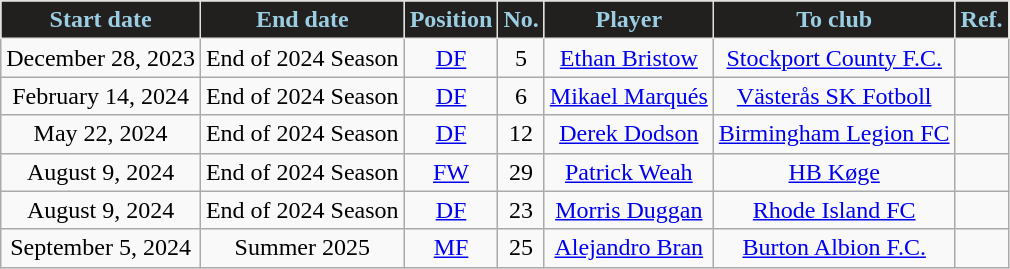<table class="wikitable sortable" style="text-align:center">
<tr>
<th style="background:#21201E;color:#9BCEE3;border:1px solid #E1E2DD">Start date</th>
<th style="background:#21201E;color:#9BCEE3;border:1px solid #E1E2DD">End date</th>
<th style="background:#21201E;color:#9BCEE3;border:1px solid #E1E2DD">Position</th>
<th style="background:#21201E;color:#9BCEE3;border:1px solid #E1E2DD">No.</th>
<th style="background:#21201E;color:#9BCEE3;border:1px solid #E1E2DD">Player</th>
<th style="background:#21201E;color:#9BCEE3;border:1px solid #E1E2DD">To club</th>
<th style="background:#21201E;color:#9BCEE3;border:1px solid #E1E2DD">Ref.</th>
</tr>
<tr>
<td>December 28, 2023</td>
<td>End of 2024 Season</td>
<td><a href='#'>DF</a></td>
<td>5</td>
<td> <a href='#'>Ethan Bristow</a></td>
<td> <a href='#'>Stockport County F.C.</a></td>
<td></td>
</tr>
<tr>
<td>February 14, 2024</td>
<td>End of 2024 Season</td>
<td><a href='#'>DF</a></td>
<td>6</td>
<td> <a href='#'>Mikael Marqués</a></td>
<td> <a href='#'>Västerås SK Fotboll</a></td>
<td></td>
</tr>
<tr>
<td>May 22, 2024</td>
<td>End of 2024 Season</td>
<td><a href='#'>DF</a></td>
<td>12</td>
<td> <a href='#'>Derek Dodson</a></td>
<td> <a href='#'>Birmingham Legion FC</a></td>
<td></td>
</tr>
<tr>
<td>August 9, 2024</td>
<td>End of 2024 Season</td>
<td><a href='#'>FW</a></td>
<td>29</td>
<td> <a href='#'>Patrick Weah</a></td>
<td> <a href='#'>HB Køge</a></td>
<td></td>
</tr>
<tr>
<td>August 9, 2024</td>
<td>End of 2024 Season</td>
<td><a href='#'>DF</a></td>
<td>23</td>
<td> <a href='#'>Morris Duggan</a></td>
<td> <a href='#'>Rhode Island FC</a></td>
<td></td>
</tr>
<tr>
<td>September 5, 2024</td>
<td>Summer 2025</td>
<td><a href='#'>MF</a></td>
<td>25</td>
<td> <a href='#'>Alejandro Bran</a></td>
<td> <a href='#'>Burton Albion F.C.</a></td>
<td></td>
</tr>
</table>
